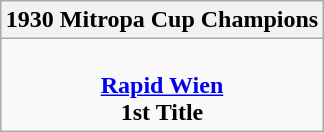<table class=wikitable style="text-align:center; margin:auto">
<tr>
<th>1930 Mitropa Cup Champions</th>
</tr>
<tr>
<td> <br> <strong><a href='#'>Rapid Wien</a></strong> <br> <strong>1st Title</strong></td>
</tr>
</table>
